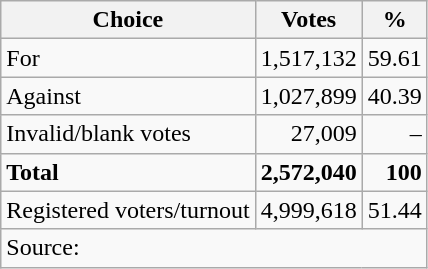<table class=wikitable style=text-align:right>
<tr>
<th>Choice</th>
<th>Votes</th>
<th>%</th>
</tr>
<tr>
<td align=left>For</td>
<td>1,517,132</td>
<td>59.61</td>
</tr>
<tr>
<td align=left>Against</td>
<td>1,027,899</td>
<td>40.39</td>
</tr>
<tr>
<td align=left>Invalid/blank votes</td>
<td>27,009</td>
<td>–</td>
</tr>
<tr>
<td align=left><strong>Total</strong></td>
<td><strong>2,572,040</strong></td>
<td><strong>100</strong></td>
</tr>
<tr>
<td align=left>Registered voters/turnout</td>
<td>4,999,618</td>
<td>51.44</td>
</tr>
<tr>
<td align=left colspan=3>Source: </td>
</tr>
</table>
